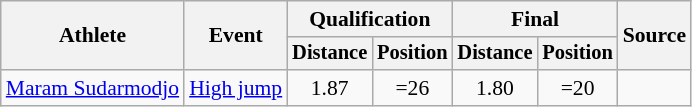<table class=wikitable style="font-size:90%">
<tr>
<th rowspan="2">Athlete</th>
<th rowspan="2">Event</th>
<th colspan="2">Qualification</th>
<th colspan="2">Final</th>
<th rowspan="2">Source</th>
</tr>
<tr style="font-size:95%">
<th>Distance</th>
<th>Position</th>
<th>Distance</th>
<th>Position</th>
</tr>
<tr align=center>
<td align=left><a href='#'>Maram Sudarmodjo </a></td>
<td align=left><a href='#'>High jump</a></td>
<td>1.87</td>
<td>=26</td>
<td>1.80</td>
<td>=20</td>
<td></td>
</tr>
</table>
